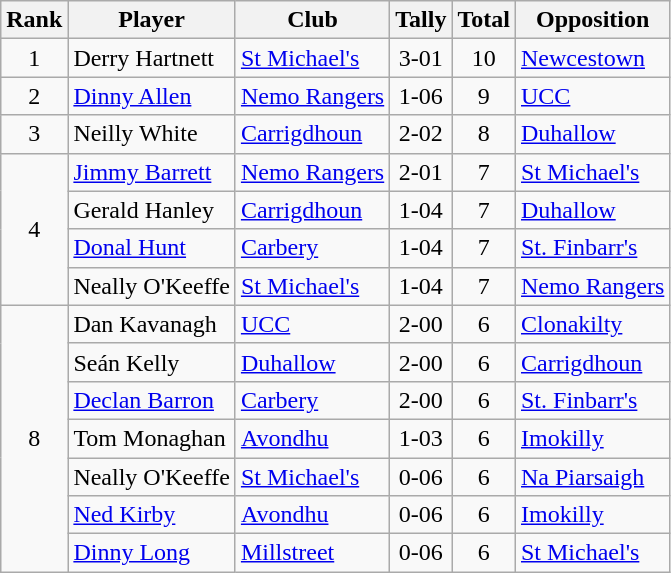<table class="wikitable">
<tr>
<th>Rank</th>
<th>Player</th>
<th>Club</th>
<th>Tally</th>
<th>Total</th>
<th>Opposition</th>
</tr>
<tr>
<td rowspan="1" style="text-align:center;">1</td>
<td>Derry Hartnett</td>
<td><a href='#'>St Michael's</a></td>
<td align=center>3-01</td>
<td align=center>10</td>
<td><a href='#'>Newcestown</a></td>
</tr>
<tr>
<td rowspan="1" style="text-align:center;">2</td>
<td><a href='#'>Dinny Allen</a></td>
<td><a href='#'>Nemo Rangers</a></td>
<td align=center>1-06</td>
<td align=center>9</td>
<td><a href='#'>UCC</a></td>
</tr>
<tr>
<td rowspan="1" style="text-align:center;">3</td>
<td>Neilly White</td>
<td><a href='#'>Carrigdhoun</a></td>
<td align=center>2-02</td>
<td align=center>8</td>
<td><a href='#'>Duhallow</a></td>
</tr>
<tr>
<td rowspan="4" style="text-align:center;">4</td>
<td><a href='#'>Jimmy Barrett</a></td>
<td><a href='#'>Nemo Rangers</a></td>
<td align=center>2-01</td>
<td align=center>7</td>
<td><a href='#'>St Michael's</a></td>
</tr>
<tr>
<td>Gerald Hanley</td>
<td><a href='#'>Carrigdhoun</a></td>
<td align=center>1-04</td>
<td align=center>7</td>
<td><a href='#'>Duhallow</a></td>
</tr>
<tr>
<td><a href='#'>Donal Hunt</a></td>
<td><a href='#'>Carbery</a></td>
<td align=center>1-04</td>
<td align=center>7</td>
<td><a href='#'>St. Finbarr's</a></td>
</tr>
<tr>
<td>Neally O'Keeffe</td>
<td><a href='#'>St Michael's</a></td>
<td align=center>1-04</td>
<td align=center>7</td>
<td><a href='#'>Nemo Rangers</a></td>
</tr>
<tr>
<td rowspan="7" style="text-align:center;">8</td>
<td>Dan Kavanagh</td>
<td><a href='#'>UCC</a></td>
<td align=center>2-00</td>
<td align=center>6</td>
<td><a href='#'>Clonakilty</a></td>
</tr>
<tr>
<td>Seán Kelly</td>
<td><a href='#'>Duhallow</a></td>
<td align=center>2-00</td>
<td align=center>6</td>
<td><a href='#'>Carrigdhoun</a></td>
</tr>
<tr>
<td><a href='#'>Declan Barron</a></td>
<td><a href='#'>Carbery</a></td>
<td align=center>2-00</td>
<td align=center>6</td>
<td><a href='#'>St. Finbarr's</a></td>
</tr>
<tr>
<td>Tom Monaghan</td>
<td><a href='#'>Avondhu</a></td>
<td align=center>1-03</td>
<td align=center>6</td>
<td><a href='#'>Imokilly</a></td>
</tr>
<tr>
<td>Neally O'Keeffe</td>
<td><a href='#'>St Michael's</a></td>
<td align=center>0-06</td>
<td align=center>6</td>
<td><a href='#'>Na Piarsaigh</a></td>
</tr>
<tr>
<td><a href='#'>Ned Kirby</a></td>
<td><a href='#'>Avondhu</a></td>
<td align=center>0-06</td>
<td align=center>6</td>
<td><a href='#'>Imokilly</a></td>
</tr>
<tr>
<td><a href='#'>Dinny Long</a></td>
<td><a href='#'>Millstreet</a></td>
<td align=center>0-06</td>
<td align=center>6</td>
<td><a href='#'>St Michael's</a></td>
</tr>
</table>
